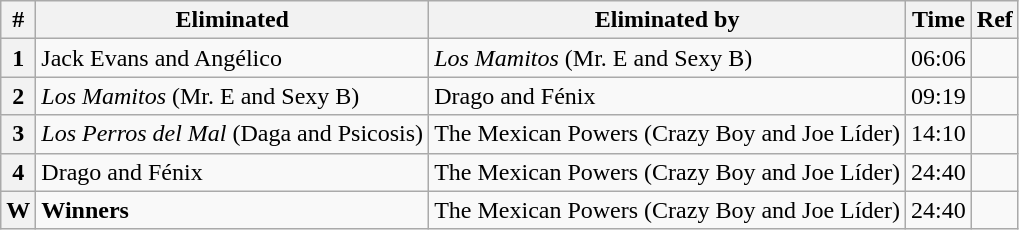<table class="wikitable">
<tr>
<th>#</th>
<th>Eliminated</th>
<th>Eliminated by</th>
<th>Time</th>
<th>Ref</th>
</tr>
<tr>
<th>1</th>
<td>Jack Evans and Angélico</td>
<td><em>Los Mamitos</em> (Mr. E and Sexy B)</td>
<td>06:06</td>
<td></td>
</tr>
<tr>
<th>2</th>
<td><em>Los Mamitos</em> (Mr. E and Sexy B)</td>
<td>Drago and Fénix</td>
<td>09:19</td>
<td></td>
</tr>
<tr>
<th>3</th>
<td><em>Los Perros del Mal</em> (Daga and Psicosis)</td>
<td>The Mexican Powers (Crazy Boy and Joe Líder)</td>
<td>14:10</td>
<td></td>
</tr>
<tr>
<th>4</th>
<td>Drago and Fénix</td>
<td>The Mexican Powers (Crazy Boy and Joe Líder)</td>
<td>24:40</td>
<td></td>
</tr>
<tr>
<th>W</th>
<td><strong>Winners</strong></td>
<td>The Mexican Powers (Crazy Boy and Joe Líder)</td>
<td>24:40</td>
<td></td>
</tr>
</table>
